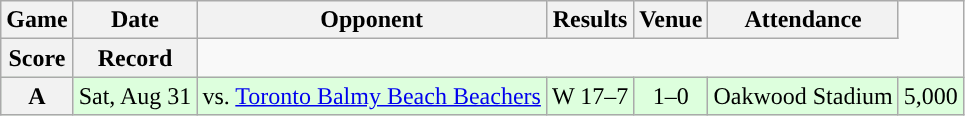<table class="wikitable" style="text-align:center">
<tr>
<th>Game</th>
<th>Date</th>
<th>Opponent</th>
<th>Results</th>
<th>Venue</th>
<th>Attendance</th>
</tr>
<tr>
<th>Score</th>
<th>Record</th>
</tr>
<tr style="background:#ddffdd">
<th>A</th>
<td>Sat, Aug 31</td>
<td>vs. <a href='#'>Toronto Balmy Beach Beachers</a></td>
<td>W 17–7</td>
<td>1–0</td>
<td>Oakwood Stadium</td>
<td>5,000</td>
</tr>
</table>
